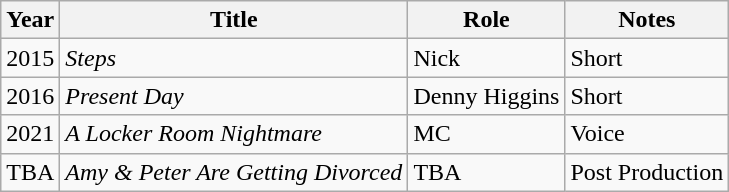<table class="wikitable sortable">
<tr>
<th>Year</th>
<th>Title</th>
<th>Role</th>
<th>Notes</th>
</tr>
<tr>
<td>2015</td>
<td><em>Steps</em></td>
<td>Nick</td>
<td>Short</td>
</tr>
<tr>
<td>2016</td>
<td><em>Present Day</em></td>
<td>Denny Higgins</td>
<td>Short</td>
</tr>
<tr>
<td>2021</td>
<td><em>A Locker Room Nightmare</em></td>
<td>MC</td>
<td>Voice</td>
</tr>
<tr>
<td>TBA</td>
<td><em>Amy & Peter Are Getting Divorced</em></td>
<td>TBA</td>
<td>Post Production</td>
</tr>
</table>
